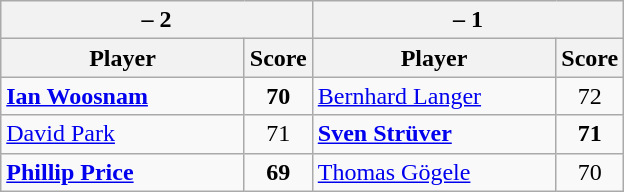<table class=wikitable>
<tr>
<th colspan=2> – 2</th>
<th colspan=2> – 1</th>
</tr>
<tr>
<th width=155>Player</th>
<th>Score</th>
<th width=155>Player</th>
<th>Score</th>
</tr>
<tr>
<td><strong><a href='#'>Ian Woosnam</a></strong></td>
<td align=center><strong>70</strong></td>
<td><a href='#'>Bernhard Langer</a></td>
<td align=center>72</td>
</tr>
<tr>
<td><a href='#'>David Park</a></td>
<td align=center>71</td>
<td><strong><a href='#'>Sven Strüver</a></strong></td>
<td align=center><strong>71</strong></td>
</tr>
<tr>
<td><strong><a href='#'>Phillip Price</a></strong></td>
<td align=center><strong>69</strong></td>
<td><a href='#'>Thomas Gögele</a></td>
<td align=center>70</td>
</tr>
</table>
